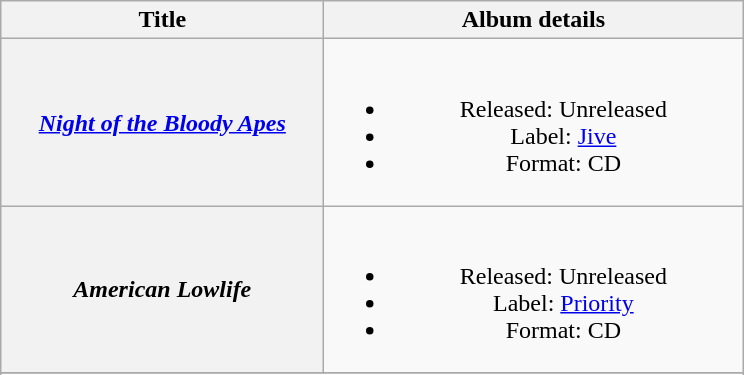<table class="wikitable plainrowheaders" style="text-align:center;">
<tr>
<th scope="col" rowspan="1" style="width:13em;">Title</th>
<th scope="col" rowspan="1" style="width:17em;">Album details</th>
</tr>
<tr>
<th scope="row"><em><a href='#'>Night of the Bloody Apes</a></em></th>
<td><br><ul><li>Released: Unreleased</li><li>Label: <a href='#'>Jive</a></li><li>Format: CD</li></ul></td>
</tr>
<tr>
<th scope="row"><em>American Lowlife</em></th>
<td><br><ul><li>Released: Unreleased</li><li>Label: <a href='#'>Priority</a></li><li>Format: CD</li></ul></td>
</tr>
<tr>
</tr>
<tr>
</tr>
</table>
